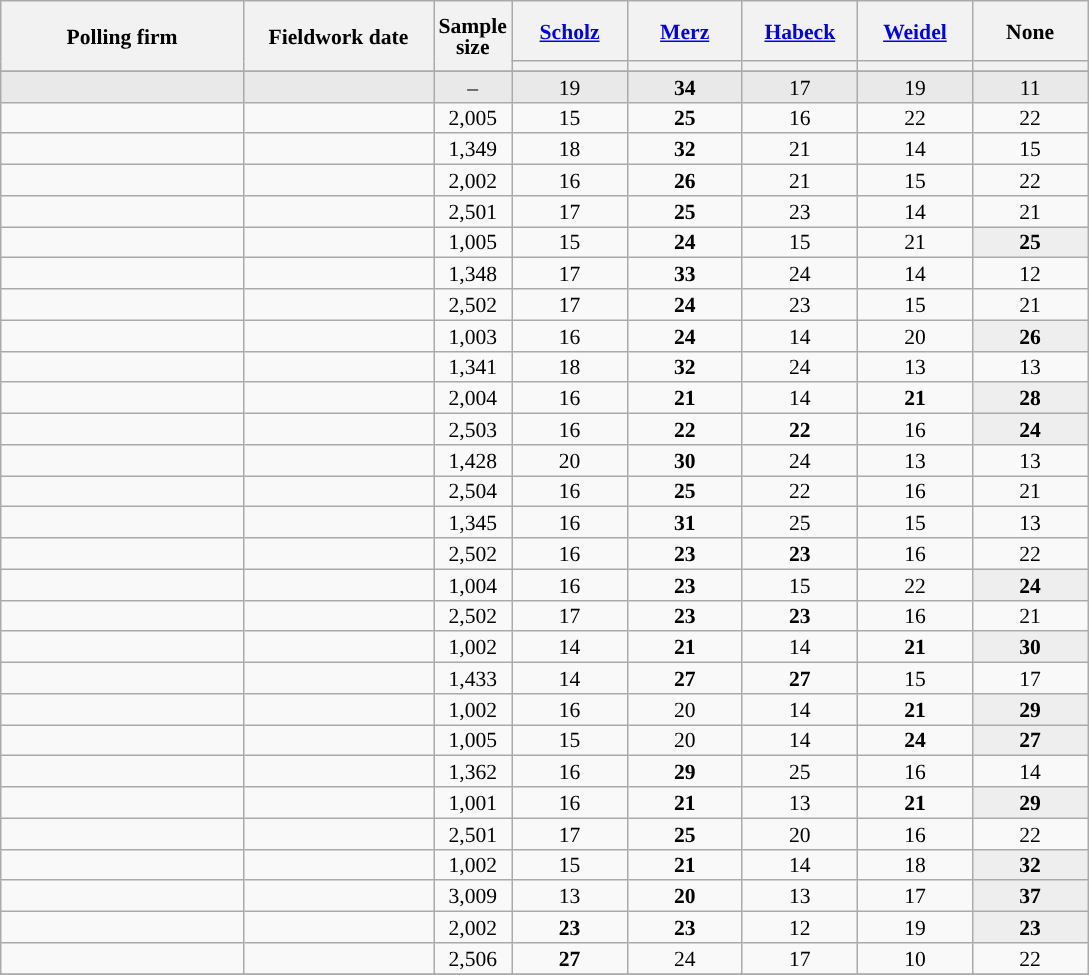<table class="wikitable sortable mw-datatable" style="text-align:center;font-size:90%;line-height:14px;">
<tr style="height:40px;">
<th style="width:155px;" rowspan="2">Polling firm</th>
<th style="width:120px;" rowspan="2">Fieldwork date</th>
<th style="width: 35px;" rowspan="2">Sample<br>size</th>
<th class="unsortable" style="width:70px;"><a href='#'>Scholz</a><br></th>
<th class="unsortable" style="width:70px;"><a href='#'>Merz</a><br></th>
<th class="unsortable" style="width:70px;"><a href='#'>Habeck</a><br></th>
<th class="unsortable" style="width:70px;"><a href='#'>Weidel</a><br></th>
<th class="unsortable" style="width:70px;">None</th>
</tr>
<tr>
<th style="background:"></th>
<th style="background:"></th>
<th style="background:"></th>
<th style="background:"></th>
<th style="background:"></th>
</tr>
<tr>
</tr>
<tr style="background:#E9E9E9;">
<td></td>
<td></td>
<td>–</td>
<td>19</td>
<td><strong>34</strong></td>
<td>17</td>
<td>19</td>
<td>11</td>
</tr>
<tr>
<td></td>
<td></td>
<td>2,005</td>
<td>15</td>
<td><strong>25</strong></td>
<td>16</td>
<td>22</td>
<td>22</td>
</tr>
<tr>
<td></td>
<td></td>
<td>1,349</td>
<td>18</td>
<td><strong>32</strong></td>
<td>21</td>
<td>14</td>
<td>15</td>
</tr>
<tr>
<td></td>
<td></td>
<td>2,002</td>
<td>16</td>
<td><strong>26</strong></td>
<td>21</td>
<td>15</td>
<td>22</td>
</tr>
<tr>
<td></td>
<td></td>
<td>2,501</td>
<td>17</td>
<td><strong>25</strong></td>
<td>23</td>
<td>14</td>
<td>21</td>
</tr>
<tr>
<td></td>
<td></td>
<td>1,005</td>
<td>15</td>
<td><strong>24</strong></td>
<td>15</td>
<td>21</td>
<td style="background:#EEEEEE;"><strong>25</strong></td>
</tr>
<tr>
<td></td>
<td></td>
<td>1,348</td>
<td>17</td>
<td><strong>33</strong></td>
<td>24</td>
<td>14</td>
<td>12</td>
</tr>
<tr>
<td></td>
<td></td>
<td>2,502</td>
<td>17</td>
<td><strong>24</strong></td>
<td>23</td>
<td>15</td>
<td>21</td>
</tr>
<tr>
<td></td>
<td></td>
<td>1,003</td>
<td>16</td>
<td><strong>24</strong></td>
<td>14</td>
<td>20</td>
<td style="background:#EEEEEE;"><strong>26</strong></td>
</tr>
<tr>
<td></td>
<td></td>
<td>1,341</td>
<td>18</td>
<td><strong>32</strong></td>
<td>24</td>
<td>13</td>
<td>13</td>
</tr>
<tr>
<td></td>
<td></td>
<td>2,004</td>
<td>16</td>
<td><strong>21</strong></td>
<td>14</td>
<td><strong>21</strong></td>
<td style="background:#EEEEEE;"><strong>28</strong></td>
</tr>
<tr>
<td></td>
<td></td>
<td>2,503</td>
<td>16</td>
<td><strong>22</strong></td>
<td><strong>22</strong></td>
<td>16</td>
<td style="background:#EEEEEE;"><strong>24</strong></td>
</tr>
<tr>
<td></td>
<td></td>
<td>1,428</td>
<td>20</td>
<td><strong>30</strong></td>
<td>24</td>
<td>13</td>
<td>13</td>
</tr>
<tr>
<td></td>
<td></td>
<td>2,504</td>
<td>16</td>
<td><strong>25</strong></td>
<td>22</td>
<td>16</td>
<td>21</td>
</tr>
<tr>
<td></td>
<td></td>
<td>1,345</td>
<td>16</td>
<td><strong>31</strong></td>
<td>25</td>
<td>15</td>
<td>13</td>
</tr>
<tr>
<td></td>
<td></td>
<td>2,502</td>
<td>16</td>
<td><strong>23</strong></td>
<td><strong>23</strong></td>
<td>16</td>
<td>22</td>
</tr>
<tr>
<td></td>
<td></td>
<td>1,004</td>
<td>16</td>
<td><strong>23</strong></td>
<td>15</td>
<td>22</td>
<td style="background:#EEEEEE;"><strong>24</strong></td>
</tr>
<tr>
<td></td>
<td></td>
<td>2,502</td>
<td>17</td>
<td><strong>23</strong></td>
<td><strong>23</strong></td>
<td>16</td>
<td>21</td>
</tr>
<tr>
<td></td>
<td></td>
<td>1,002</td>
<td>14</td>
<td><strong>21</strong></td>
<td>14</td>
<td><strong>21</strong></td>
<td style="background:#EEEEEE;"><strong>30</strong></td>
</tr>
<tr>
<td></td>
<td></td>
<td>1,433</td>
<td>14</td>
<td><strong>27</strong></td>
<td><strong>27</strong></td>
<td>15</td>
<td>17</td>
</tr>
<tr>
<td></td>
<td></td>
<td>1,002</td>
<td>16</td>
<td>20</td>
<td>14</td>
<td><strong>21</strong></td>
<td style="background:#EEEEEE;"><strong>29</strong></td>
</tr>
<tr>
<td></td>
<td></td>
<td>1,005</td>
<td>15</td>
<td>20</td>
<td>14</td>
<td><strong>24</strong></td>
<td style="background:#EEEEEE;"><strong>27</strong></td>
</tr>
<tr>
<td></td>
<td></td>
<td>1,362</td>
<td>16</td>
<td><strong>29</strong></td>
<td>25</td>
<td>16</td>
<td>14</td>
</tr>
<tr>
<td></td>
<td></td>
<td>1,001</td>
<td>16</td>
<td><strong>21</strong></td>
<td>13</td>
<td><strong>21</strong></td>
<td style="background:#EEEEEE;"><strong>29</strong></td>
</tr>
<tr>
<td></td>
<td></td>
<td>2,501</td>
<td>17</td>
<td><strong>25</strong></td>
<td>20</td>
<td>16</td>
<td>22</td>
</tr>
<tr>
<td></td>
<td></td>
<td>1,002</td>
<td>15</td>
<td><strong>21</strong></td>
<td>14</td>
<td>18</td>
<td style="background:#EEEEEE;"><strong>32</strong></td>
</tr>
<tr>
<td></td>
<td></td>
<td>3,009</td>
<td>13</td>
<td><strong>20</strong></td>
<td>13</td>
<td>17</td>
<td style="background:#EEEEEE;"><strong>37</strong></td>
</tr>
<tr>
<td></td>
<td></td>
<td>2,002</td>
<td><strong>23</strong></td>
<td><strong>23</strong></td>
<td>12</td>
<td>19</td>
<td style="background:#EEEEEE;"><strong>23</strong></td>
</tr>
<tr>
<td></td>
<td></td>
<td>2,506</td>
<td><strong>27</strong></td>
<td>24</td>
<td>17</td>
<td>10</td>
<td>22</td>
</tr>
<tr>
</tr>
</table>
